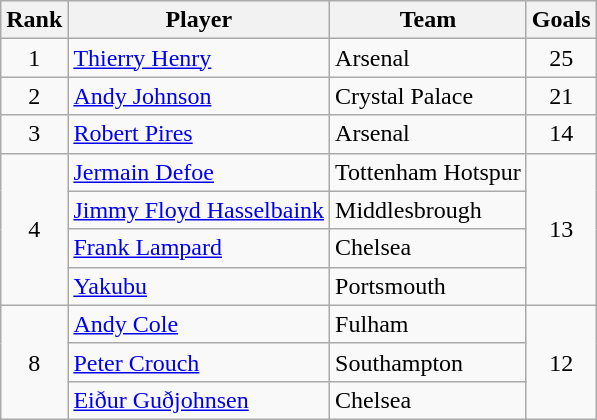<table class="wikitable">
<tr>
<th>Rank</th>
<th>Player</th>
<th>Team</th>
<th>Goals</th>
</tr>
<tr>
<td align=center>1</td>
<td> <a href='#'>Thierry Henry</a></td>
<td>Arsenal</td>
<td align=center>25</td>
</tr>
<tr>
<td align=center>2</td>
<td> <a href='#'>Andy Johnson</a></td>
<td>Crystal Palace</td>
<td align=center>21</td>
</tr>
<tr>
<td align=center>3</td>
<td> <a href='#'>Robert Pires</a></td>
<td>Arsenal</td>
<td align=center>14</td>
</tr>
<tr>
<td rowspan="4" style="text-align:center;">4</td>
<td> <a href='#'>Jermain Defoe</a></td>
<td>Tottenham Hotspur</td>
<td rowspan="4" style="text-align:center;">13</td>
</tr>
<tr>
<td> <a href='#'>Jimmy Floyd Hasselbaink</a></td>
<td>Middlesbrough</td>
</tr>
<tr>
<td> <a href='#'>Frank Lampard</a></td>
<td>Chelsea</td>
</tr>
<tr>
<td> <a href='#'>Yakubu</a></td>
<td>Portsmouth</td>
</tr>
<tr>
<td rowspan="3" style="text-align:center;">8</td>
<td> <a href='#'>Andy Cole</a></td>
<td>Fulham</td>
<td rowspan="3" style="text-align:center;">12</td>
</tr>
<tr>
<td> <a href='#'>Peter Crouch</a></td>
<td>Southampton</td>
</tr>
<tr>
<td> <a href='#'>Eiður Guðjohnsen</a></td>
<td>Chelsea</td>
</tr>
</table>
